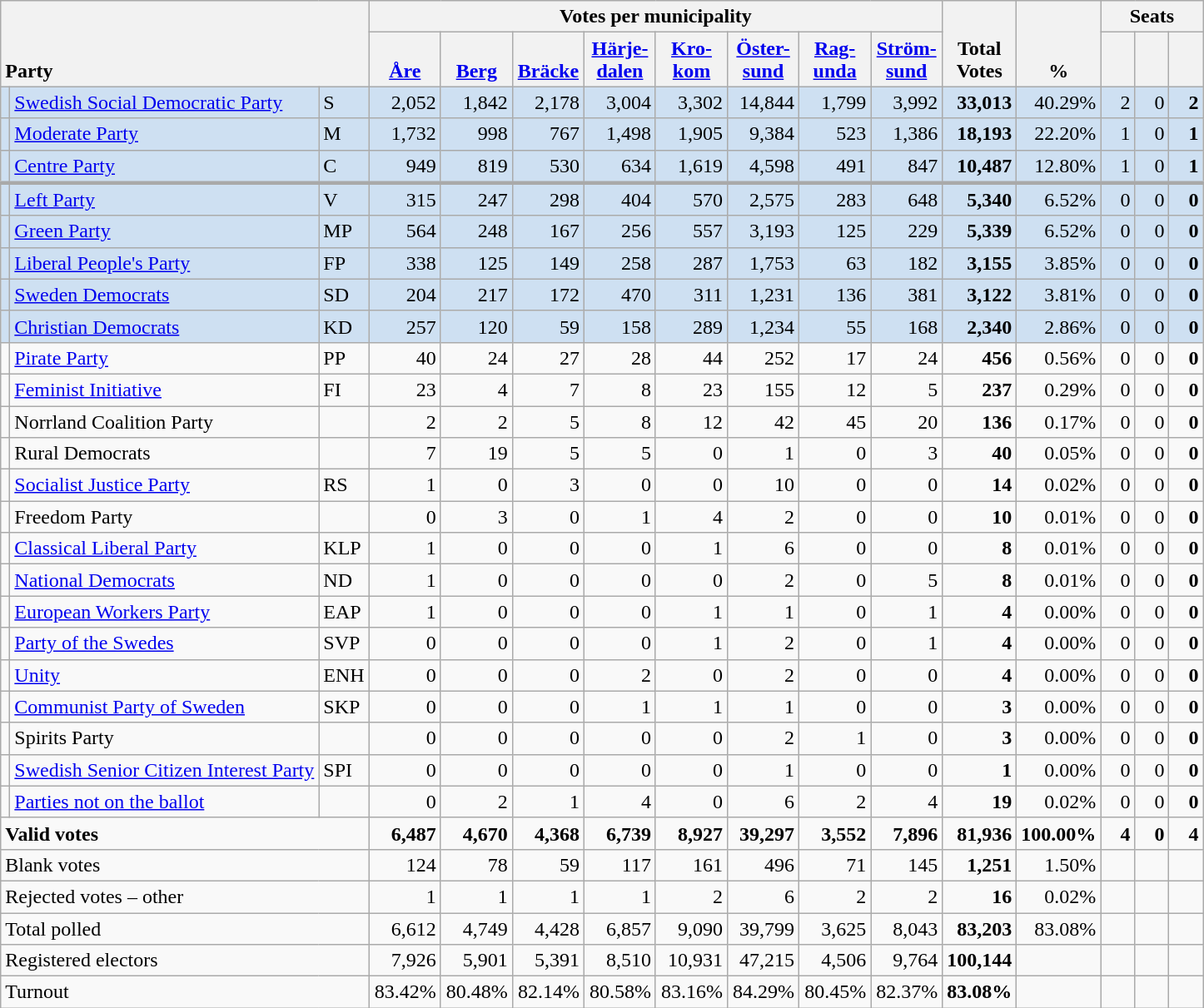<table class="wikitable" border="1" style="text-align:right;">
<tr>
<th style="text-align:left;" valign=bottom rowspan=2 colspan=3>Party</th>
<th colspan=8>Votes per municipality</th>
<th align=center valign=bottom rowspan=2 width="50">Total Votes</th>
<th align=center valign=bottom rowspan=2 width="50">%</th>
<th colspan=3>Seats</th>
</tr>
<tr>
<th align=center valign=bottom width="50"><a href='#'>Åre</a></th>
<th align=center valign=bottom width="50"><a href='#'>Berg</a></th>
<th align=center valign=bottom width="50"><a href='#'>Bräcke</a></th>
<th align=center valign=bottom width="50"><a href='#'>Härje- dalen</a></th>
<th align=center valign=bottom width="50"><a href='#'>Kro- kom</a></th>
<th align=center valign=bottom width="50"><a href='#'>Öster- sund</a></th>
<th align=center valign=bottom width="50"><a href='#'>Rag- unda</a></th>
<th align=center valign=bottom width="50"><a href='#'>Ström- sund</a></th>
<th align=center valign=bottom width="20"><small></small></th>
<th align=center valign=bottom width="20"><small><a href='#'></a></small></th>
<th align=center valign=bottom width="20"><small></small></th>
</tr>
<tr style="background:#CEE0F2;">
<td></td>
<td align=left style="white-space: nowrap;"><a href='#'>Swedish Social Democratic Party</a></td>
<td align=left>S</td>
<td>2,052</td>
<td>1,842</td>
<td>2,178</td>
<td>3,004</td>
<td>3,302</td>
<td>14,844</td>
<td>1,799</td>
<td>3,992</td>
<td><strong>33,013</strong></td>
<td>40.29%</td>
<td>2</td>
<td>0</td>
<td><strong>2</strong></td>
</tr>
<tr style="background:#CEE0F2;">
<td></td>
<td align=left><a href='#'>Moderate Party</a></td>
<td align=left>M</td>
<td>1,732</td>
<td>998</td>
<td>767</td>
<td>1,498</td>
<td>1,905</td>
<td>9,384</td>
<td>523</td>
<td>1,386</td>
<td><strong>18,193</strong></td>
<td>22.20%</td>
<td>1</td>
<td>0</td>
<td><strong>1</strong></td>
</tr>
<tr style="background:#CEE0F2;">
<td></td>
<td align=left><a href='#'>Centre Party</a></td>
<td align=left>C</td>
<td>949</td>
<td>819</td>
<td>530</td>
<td>634</td>
<td>1,619</td>
<td>4,598</td>
<td>491</td>
<td>847</td>
<td><strong>10,487</strong></td>
<td>12.80%</td>
<td>1</td>
<td>0</td>
<td><strong>1</strong></td>
</tr>
<tr style="background:#CEE0F2; border-top:3px solid darkgray;">
<td></td>
<td align=left><a href='#'>Left Party</a></td>
<td align=left>V</td>
<td>315</td>
<td>247</td>
<td>298</td>
<td>404</td>
<td>570</td>
<td>2,575</td>
<td>283</td>
<td>648</td>
<td><strong>5,340</strong></td>
<td>6.52%</td>
<td>0</td>
<td>0</td>
<td><strong>0</strong></td>
</tr>
<tr style="background:#CEE0F2;">
<td></td>
<td align=left><a href='#'>Green Party</a></td>
<td align=left>MP</td>
<td>564</td>
<td>248</td>
<td>167</td>
<td>256</td>
<td>557</td>
<td>3,193</td>
<td>125</td>
<td>229</td>
<td><strong>5,339</strong></td>
<td>6.52%</td>
<td>0</td>
<td>0</td>
<td><strong>0</strong></td>
</tr>
<tr style="background:#CEE0F2;">
<td></td>
<td align=left><a href='#'>Liberal People's Party</a></td>
<td align=left>FP</td>
<td>338</td>
<td>125</td>
<td>149</td>
<td>258</td>
<td>287</td>
<td>1,753</td>
<td>63</td>
<td>182</td>
<td><strong>3,155</strong></td>
<td>3.85%</td>
<td>0</td>
<td>0</td>
<td><strong>0</strong></td>
</tr>
<tr style="background:#CEE0F2;">
<td></td>
<td align=left><a href='#'>Sweden Democrats</a></td>
<td align=left>SD</td>
<td>204</td>
<td>217</td>
<td>172</td>
<td>470</td>
<td>311</td>
<td>1,231</td>
<td>136</td>
<td>381</td>
<td><strong>3,122</strong></td>
<td>3.81%</td>
<td>0</td>
<td>0</td>
<td><strong>0</strong></td>
</tr>
<tr style="background:#CEE0F2;">
<td></td>
<td align=left><a href='#'>Christian Democrats</a></td>
<td align=left>KD</td>
<td>257</td>
<td>120</td>
<td>59</td>
<td>158</td>
<td>289</td>
<td>1,234</td>
<td>55</td>
<td>168</td>
<td><strong>2,340</strong></td>
<td>2.86%</td>
<td>0</td>
<td>0</td>
<td><strong>0</strong></td>
</tr>
<tr>
<td></td>
<td align=left><a href='#'>Pirate Party</a></td>
<td align=left>PP</td>
<td>40</td>
<td>24</td>
<td>27</td>
<td>28</td>
<td>44</td>
<td>252</td>
<td>17</td>
<td>24</td>
<td><strong>456</strong></td>
<td>0.56%</td>
<td>0</td>
<td>0</td>
<td><strong>0</strong></td>
</tr>
<tr>
<td></td>
<td align=left><a href='#'>Feminist Initiative</a></td>
<td align=left>FI</td>
<td>23</td>
<td>4</td>
<td>7</td>
<td>8</td>
<td>23</td>
<td>155</td>
<td>12</td>
<td>5</td>
<td><strong>237</strong></td>
<td>0.29%</td>
<td>0</td>
<td>0</td>
<td><strong>0</strong></td>
</tr>
<tr>
<td></td>
<td align=left>Norrland Coalition Party</td>
<td></td>
<td>2</td>
<td>2</td>
<td>5</td>
<td>8</td>
<td>12</td>
<td>42</td>
<td>45</td>
<td>20</td>
<td><strong>136</strong></td>
<td>0.17%</td>
<td>0</td>
<td>0</td>
<td><strong>0</strong></td>
</tr>
<tr>
<td></td>
<td align=left>Rural Democrats</td>
<td></td>
<td>7</td>
<td>19</td>
<td>5</td>
<td>5</td>
<td>0</td>
<td>1</td>
<td>0</td>
<td>3</td>
<td><strong>40</strong></td>
<td>0.05%</td>
<td>0</td>
<td>0</td>
<td><strong>0</strong></td>
</tr>
<tr>
<td></td>
<td align=left><a href='#'>Socialist Justice Party</a></td>
<td align=left>RS</td>
<td>1</td>
<td>0</td>
<td>3</td>
<td>0</td>
<td>0</td>
<td>10</td>
<td>0</td>
<td>0</td>
<td><strong>14</strong></td>
<td>0.02%</td>
<td>0</td>
<td>0</td>
<td><strong>0</strong></td>
</tr>
<tr>
<td></td>
<td align=left>Freedom Party</td>
<td></td>
<td>0</td>
<td>3</td>
<td>0</td>
<td>1</td>
<td>4</td>
<td>2</td>
<td>0</td>
<td>0</td>
<td><strong>10</strong></td>
<td>0.01%</td>
<td>0</td>
<td>0</td>
<td><strong>0</strong></td>
</tr>
<tr>
<td></td>
<td align=left><a href='#'>Classical Liberal Party</a></td>
<td align=left>KLP</td>
<td>1</td>
<td>0</td>
<td>0</td>
<td>0</td>
<td>1</td>
<td>6</td>
<td>0</td>
<td>0</td>
<td><strong>8</strong></td>
<td>0.01%</td>
<td>0</td>
<td>0</td>
<td><strong>0</strong></td>
</tr>
<tr>
<td></td>
<td align=left><a href='#'>National Democrats</a></td>
<td align=left>ND</td>
<td>1</td>
<td>0</td>
<td>0</td>
<td>0</td>
<td>0</td>
<td>2</td>
<td>0</td>
<td>5</td>
<td><strong>8</strong></td>
<td>0.01%</td>
<td>0</td>
<td>0</td>
<td><strong>0</strong></td>
</tr>
<tr>
<td></td>
<td align=left><a href='#'>European Workers Party</a></td>
<td align=left>EAP</td>
<td>1</td>
<td>0</td>
<td>0</td>
<td>0</td>
<td>1</td>
<td>1</td>
<td>0</td>
<td>1</td>
<td><strong>4</strong></td>
<td>0.00%</td>
<td>0</td>
<td>0</td>
<td><strong>0</strong></td>
</tr>
<tr>
<td></td>
<td align=left><a href='#'>Party of the Swedes</a></td>
<td align=left>SVP</td>
<td>0</td>
<td>0</td>
<td>0</td>
<td>0</td>
<td>1</td>
<td>2</td>
<td>0</td>
<td>1</td>
<td><strong>4</strong></td>
<td>0.00%</td>
<td>0</td>
<td>0</td>
<td><strong>0</strong></td>
</tr>
<tr>
<td></td>
<td align=left><a href='#'>Unity</a></td>
<td align=left>ENH</td>
<td>0</td>
<td>0</td>
<td>0</td>
<td>2</td>
<td>0</td>
<td>2</td>
<td>0</td>
<td>0</td>
<td><strong>4</strong></td>
<td>0.00%</td>
<td>0</td>
<td>0</td>
<td><strong>0</strong></td>
</tr>
<tr>
<td></td>
<td align=left><a href='#'>Communist Party of Sweden</a></td>
<td align=left>SKP</td>
<td>0</td>
<td>0</td>
<td>0</td>
<td>1</td>
<td>1</td>
<td>1</td>
<td>0</td>
<td>0</td>
<td><strong>3</strong></td>
<td>0.00%</td>
<td>0</td>
<td>0</td>
<td><strong>0</strong></td>
</tr>
<tr>
<td></td>
<td align=left>Spirits Party</td>
<td></td>
<td>0</td>
<td>0</td>
<td>0</td>
<td>0</td>
<td>0</td>
<td>2</td>
<td>1</td>
<td>0</td>
<td><strong>3</strong></td>
<td>0.00%</td>
<td>0</td>
<td>0</td>
<td><strong>0</strong></td>
</tr>
<tr>
<td></td>
<td align=left><a href='#'>Swedish Senior Citizen Interest Party</a></td>
<td align=left>SPI</td>
<td>0</td>
<td>0</td>
<td>0</td>
<td>0</td>
<td>0</td>
<td>1</td>
<td>0</td>
<td>0</td>
<td><strong>1</strong></td>
<td>0.00%</td>
<td>0</td>
<td>0</td>
<td><strong>0</strong></td>
</tr>
<tr>
<td></td>
<td align=left><a href='#'>Parties not on the ballot</a></td>
<td></td>
<td>0</td>
<td>2</td>
<td>1</td>
<td>4</td>
<td>0</td>
<td>6</td>
<td>2</td>
<td>4</td>
<td><strong>19</strong></td>
<td>0.02%</td>
<td>0</td>
<td>0</td>
<td><strong>0</strong></td>
</tr>
<tr style="font-weight:bold">
<td align=left colspan=3>Valid votes</td>
<td>6,487</td>
<td>4,670</td>
<td>4,368</td>
<td>6,739</td>
<td>8,927</td>
<td>39,297</td>
<td>3,552</td>
<td>7,896</td>
<td>81,936</td>
<td>100.00%</td>
<td>4</td>
<td>0</td>
<td>4</td>
</tr>
<tr>
<td align=left colspan=3>Blank votes</td>
<td>124</td>
<td>78</td>
<td>59</td>
<td>117</td>
<td>161</td>
<td>496</td>
<td>71</td>
<td>145</td>
<td><strong>1,251</strong></td>
<td>1.50%</td>
<td></td>
<td></td>
<td></td>
</tr>
<tr>
<td align=left colspan=3>Rejected votes – other</td>
<td>1</td>
<td>1</td>
<td>1</td>
<td>1</td>
<td>2</td>
<td>6</td>
<td>2</td>
<td>2</td>
<td><strong>16</strong></td>
<td>0.02%</td>
<td></td>
<td></td>
<td></td>
</tr>
<tr>
<td align=left colspan=3>Total polled</td>
<td>6,612</td>
<td>4,749</td>
<td>4,428</td>
<td>6,857</td>
<td>9,090</td>
<td>39,799</td>
<td>3,625</td>
<td>8,043</td>
<td><strong>83,203</strong></td>
<td>83.08%</td>
<td></td>
<td></td>
<td></td>
</tr>
<tr>
<td align=left colspan=3>Registered electors</td>
<td>7,926</td>
<td>5,901</td>
<td>5,391</td>
<td>8,510</td>
<td>10,931</td>
<td>47,215</td>
<td>4,506</td>
<td>9,764</td>
<td><strong>100,144</strong></td>
<td></td>
<td></td>
<td></td>
<td></td>
</tr>
<tr>
<td align=left colspan=3>Turnout</td>
<td>83.42%</td>
<td>80.48%</td>
<td>82.14%</td>
<td>80.58%</td>
<td>83.16%</td>
<td>84.29%</td>
<td>80.45%</td>
<td>82.37%</td>
<td><strong>83.08%</strong></td>
<td></td>
<td></td>
<td></td>
<td></td>
</tr>
</table>
